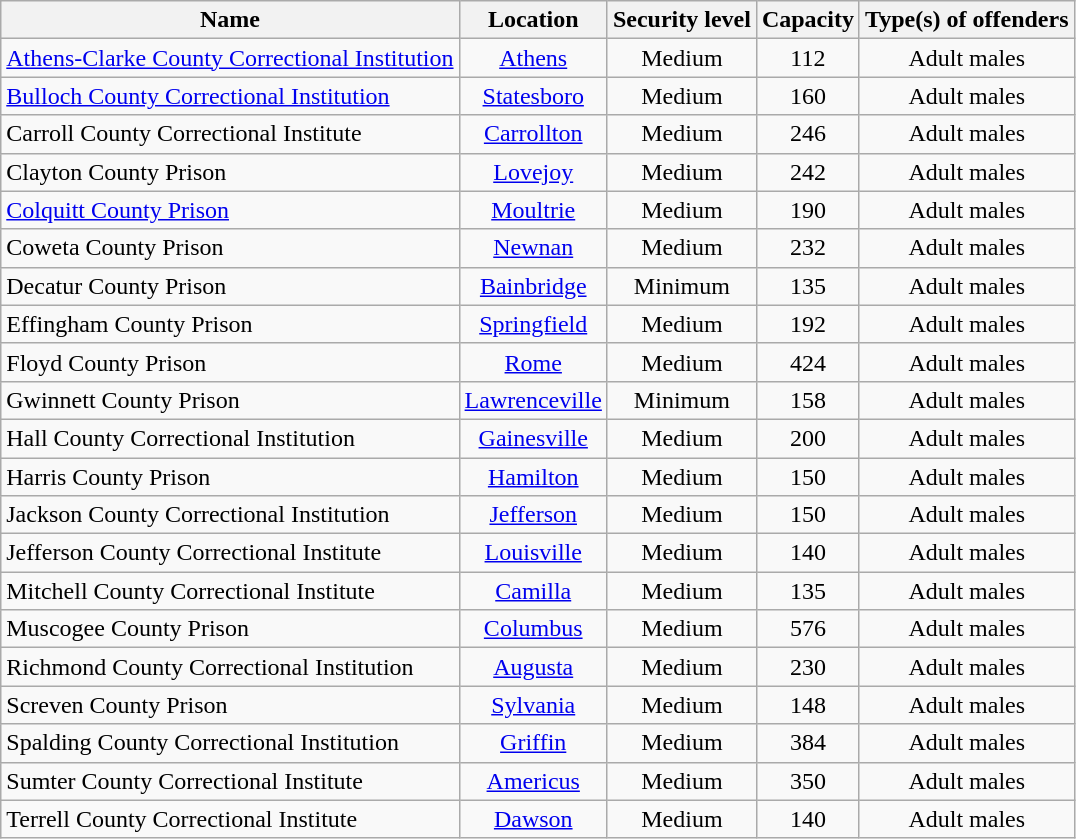<table class="wikitable sortable">
<tr>
<th>Name</th>
<th style="text-align: center;">Location</th>
<th style="text-align: center;">Security level</th>
<th style="text-align: center;">Capacity</th>
<th style="text-align: center;">Type(s) of offenders</th>
</tr>
<tr>
<td><a href='#'>Athens-Clarke County Correctional Institution</a></td>
<td style="text-align: center;"><a href='#'>Athens</a></td>
<td style="text-align: center;">Medium</td>
<td style="text-align: center;">112</td>
<td style="text-align: center;">Adult males</td>
</tr>
<tr>
<td><a href='#'>Bulloch County Correctional Institution</a></td>
<td style="text-align: center;"><a href='#'>Statesboro</a></td>
<td style="text-align: center;">Medium</td>
<td style="text-align: center;">160</td>
<td style="text-align: center;">Adult males</td>
</tr>
<tr>
<td>Carroll County Correctional Institute</td>
<td style="text-align: center;"><a href='#'>Carrollton</a></td>
<td style="text-align: center;">Medium</td>
<td style="text-align: center;">246</td>
<td style="text-align: center;">Adult males</td>
</tr>
<tr>
<td>Clayton County Prison</td>
<td style="text-align: center;"><a href='#'>Lovejoy</a></td>
<td style="text-align: center;">Medium</td>
<td style="text-align: center;">242</td>
<td style="text-align: center;">Adult males</td>
</tr>
<tr>
<td><a href='#'>Colquitt County Prison</a></td>
<td style="text-align: center;"><a href='#'>Moultrie</a></td>
<td style="text-align: center;">Medium</td>
<td style="text-align: center;">190</td>
<td style="text-align: center;">Adult males</td>
</tr>
<tr>
<td>Coweta County Prison</td>
<td style="text-align: center;"><a href='#'>Newnan</a></td>
<td style="text-align: center;">Medium</td>
<td style="text-align: center;">232</td>
<td style="text-align: center;">Adult males</td>
</tr>
<tr>
<td>Decatur County Prison</td>
<td style="text-align: center;"><a href='#'>Bainbridge</a></td>
<td style="text-align: center;">Minimum</td>
<td style="text-align: center;">135</td>
<td style="text-align: center;">Adult males</td>
</tr>
<tr>
<td>Effingham County Prison</td>
<td style="text-align: center;"><a href='#'>Springfield</a></td>
<td style="text-align: center;">Medium</td>
<td style="text-align: center;">192</td>
<td style="text-align: center;">Adult males</td>
</tr>
<tr>
<td>Floyd County Prison</td>
<td style="text-align: center;"><a href='#'>Rome</a></td>
<td style="text-align: center;">Medium</td>
<td style="text-align: center;">424</td>
<td style="text-align: center;">Adult males</td>
</tr>
<tr>
<td>Gwinnett County Prison</td>
<td style="text-align: center;"><a href='#'>Lawrenceville</a></td>
<td style="text-align: center;">Minimum</td>
<td style="text-align: center;">158</td>
<td style="text-align: center;">Adult males</td>
</tr>
<tr>
<td>Hall County Correctional Institution</td>
<td style="text-align: center;"><a href='#'>Gainesville</a></td>
<td style="text-align: center;">Medium</td>
<td style="text-align: center;">200</td>
<td style="text-align: center;">Adult males</td>
</tr>
<tr>
<td>Harris County Prison</td>
<td style="text-align: center;"><a href='#'>Hamilton</a></td>
<td style="text-align: center;">Medium</td>
<td style="text-align: center;">150</td>
<td style="text-align: center;">Adult males</td>
</tr>
<tr>
<td>Jackson County Correctional Institution</td>
<td style="text-align: center;"><a href='#'>Jefferson</a></td>
<td style="text-align: center;">Medium</td>
<td style="text-align: center;">150</td>
<td style="text-align: center;">Adult males</td>
</tr>
<tr>
<td>Jefferson County Correctional Institute</td>
<td style="text-align: center;"><a href='#'>Louisville</a></td>
<td style="text-align: center;">Medium</td>
<td style="text-align: center;">140</td>
<td style="text-align: center;">Adult males</td>
</tr>
<tr>
<td>Mitchell County Correctional Institute</td>
<td style="text-align: center;"><a href='#'>Camilla</a></td>
<td style="text-align: center;">Medium</td>
<td style="text-align: center;">135</td>
<td style="text-align: center;">Adult males</td>
</tr>
<tr>
<td>Muscogee County Prison</td>
<td style="text-align: center;"><a href='#'>Columbus</a></td>
<td style="text-align: center;">Medium</td>
<td style="text-align: center;">576</td>
<td style="text-align: center;">Adult males</td>
</tr>
<tr>
<td>Richmond County Correctional Institution</td>
<td style="text-align: center;"><a href='#'>Augusta</a></td>
<td style="text-align: center;">Medium</td>
<td style="text-align: center;">230</td>
<td style="text-align: center;">Adult males</td>
</tr>
<tr>
<td>Screven County Prison</td>
<td style="text-align: center;"><a href='#'>Sylvania</a></td>
<td style="text-align: center;">Medium</td>
<td style="text-align: center;">148</td>
<td style="text-align: center;">Adult males</td>
</tr>
<tr>
<td>Spalding County Correctional Institution</td>
<td style="text-align: center;"><a href='#'>Griffin</a></td>
<td style="text-align: center;">Medium</td>
<td style="text-align: center;">384</td>
<td style="text-align: center;">Adult males</td>
</tr>
<tr>
<td>Sumter County Correctional Institute</td>
<td style="text-align: center;"><a href='#'>Americus</a></td>
<td style="text-align: center;">Medium</td>
<td style="text-align: center;">350</td>
<td style="text-align: center;">Adult males</td>
</tr>
<tr>
<td>Terrell County Correctional Institute</td>
<td style="text-align: center;"><a href='#'>Dawson</a></td>
<td style="text-align: center;">Medium</td>
<td style="text-align: center;">140</td>
<td style="text-align: center;">Adult males</td>
</tr>
</table>
